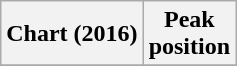<table class="wikitable sortable plainrowheaders" style="text-align:center">
<tr>
<th scope="col">Chart (2016)</th>
<th scope="col">Peak<br> position</th>
</tr>
<tr>
</tr>
</table>
